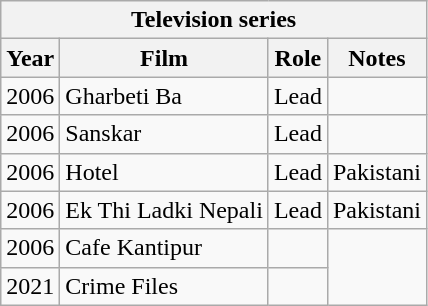<table class="wikitable">
<tr>
<th colspan=4>Television series</th>
</tr>
<tr>
<th>Year</th>
<th>Film</th>
<th>Role</th>
<th>Notes</th>
</tr>
<tr>
<td>2006</td>
<td>Gharbeti Ba</td>
<td>Lead</td>
<td></td>
</tr>
<tr>
<td>2006</td>
<td>Sanskar</td>
<td>Lead</td>
<td></td>
</tr>
<tr>
<td>2006</td>
<td>Hotel</td>
<td>Lead</td>
<td>Pakistani</td>
</tr>
<tr>
<td>2006</td>
<td>Ek Thi Ladki Nepali</td>
<td>Lead</td>
<td>Pakistani</td>
</tr>
<tr>
<td>2006</td>
<td>Cafe Kantipur</td>
<td Lead></td>
</tr>
<tr>
<td>2021</td>
<td>Crime Files</td>
<td In some episodes></td>
</tr>
</table>
